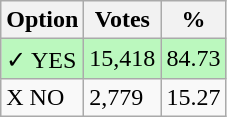<table class="wikitable">
<tr>
<th>Option</th>
<th>Votes</th>
<th>%</th>
</tr>
<tr>
<td style=background:#bbf8be>✓ YES</td>
<td style=background:#bbf8be>15,418</td>
<td style=background:#bbf8be>84.73</td>
</tr>
<tr>
<td>X NO</td>
<td>2,779</td>
<td>15.27</td>
</tr>
</table>
